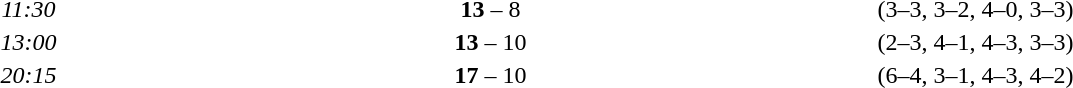<table style="text-align:center">
<tr>
<th width=100></th>
<th width=200></th>
<th width=100></th>
<th width=200></th>
</tr>
<tr>
<td><em>11:30</em></td>
<td align=right><strong></strong></td>
<td><strong>13</strong> – 8</td>
<td align=left></td>
<td>(3–3, 3–2, 4–0, 3–3)</td>
</tr>
<tr>
<td><em>13:00</em></td>
<td align=right><strong></strong></td>
<td><strong>13</strong> – 10</td>
<td align=left></td>
<td>(2–3, 4–1, 4–3, 3–3)</td>
</tr>
<tr>
<td><em>20:15</em></td>
<td align=right><strong></strong></td>
<td><strong>17</strong> – 10</td>
<td align=left></td>
<td>(6–4, 3–1, 4–3, 4–2)</td>
</tr>
</table>
